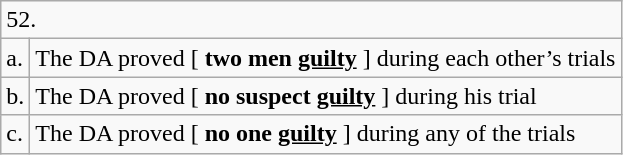<table class="wikitable">
<tr>
<td colspan="2">52.</td>
</tr>
<tr>
<td>a.</td>
<td>The DA proved [ <strong>two men <u>guilty</u></strong> ] during each other’s trials</td>
</tr>
<tr>
<td>b.</td>
<td>The DA proved [ <strong>no suspect <u>guilty</u></strong> ] during his trial</td>
</tr>
<tr>
<td>c.</td>
<td>The DA proved [ <strong>no one <u>guilty</u></strong> ] during any of the trials</td>
</tr>
</table>
